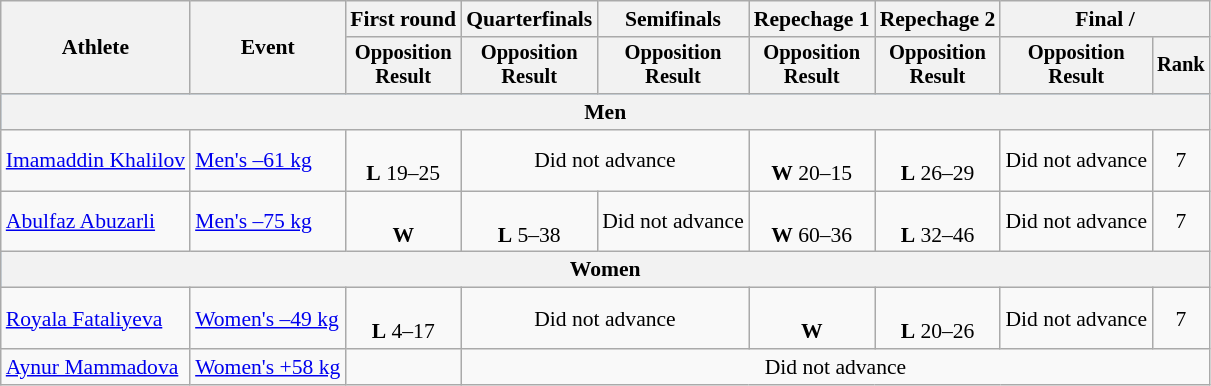<table class="wikitable" style="font-size:90%;">
<tr>
<th rowspan=2>Athlete</th>
<th rowspan=2>Event</th>
<th>First round</th>
<th>Quarterfinals</th>
<th>Semifinals</th>
<th>Repechage 1</th>
<th>Repechage 2</th>
<th colspan=2>Final / </th>
</tr>
<tr style="font-size:95%">
<th>Opposition<br>Result</th>
<th>Opposition<br>Result</th>
<th>Opposition<br>Result</th>
<th>Opposition<br>Result</th>
<th>Opposition<br>Result</th>
<th>Opposition<br>Result</th>
<th>Rank</th>
</tr>
<tr style="background:#9acdff;">
<th colspan=9>Men</th>
</tr>
<tr align=center>
<td align=left><a href='#'>Imamaddin Khalilov</a></td>
<td align=left><a href='#'>Men's –61 kg</a></td>
<td><br> <strong>L</strong> 19–25</td>
<td colspan=2>Did not advance</td>
<td><br> <strong>W</strong> 20–15</td>
<td><br> <strong>L</strong> 26–29</td>
<td>Did not advance</td>
<td>7</td>
</tr>
<tr align=center>
<td align=left><a href='#'>Abulfaz Abuzarli</a></td>
<td align=left><a href='#'>Men's –75 kg</a></td>
<td><br> <strong>W</strong> </td>
<td><br> <strong>L</strong> 5–38</td>
<td>Did not advance</td>
<td><br> <strong>W</strong> 60–36</td>
<td><br> <strong>L</strong> 32–46</td>
<td>Did not advance</td>
<td>7</td>
</tr>
<tr style="background:#9acdff;">
<th colspan=9>Women</th>
</tr>
<tr align=center>
<td align=left><a href='#'>Royala Fataliyeva</a></td>
<td align=left><a href='#'>Women's –49 kg</a></td>
<td><br> <strong>L</strong> 4–17</td>
<td colspan=2>Did not advance</td>
<td><br> <strong>W</strong> </td>
<td><br> <strong>L</strong> 20–26</td>
<td>Did not advance</td>
<td>7</td>
</tr>
<tr align=center>
<td align=left><a href='#'>Aynur Mammadova</a></td>
<td align=left><a href='#'>Women's +58 kg</a></td>
<td><br></td>
<td colspan=6>Did not advance</td>
</tr>
</table>
